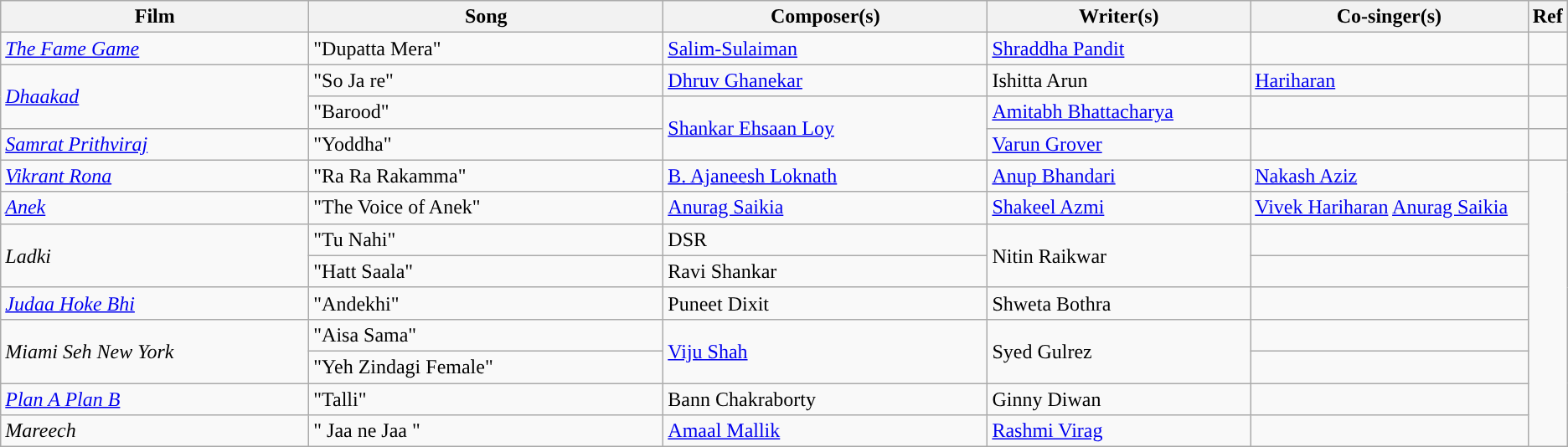<table class="wikitable">
<tr>
<th width=20%>Film</th>
<th width=23%>Song</th>
<th width=21%>Composer(s)</th>
<th width=17%>Writer(s)</th>
<th width=18%>Co-singer(s)</th>
<th width=1%>Ref</th>
</tr>
<tr>
<td><em><a href='#'>The Fame Game</a></em></td>
<td>"Dupatta Mera"</td>
<td><a href='#'>Salim-Sulaiman</a></td>
<td><a href='#'>Shraddha Pandit</a></td>
<td></td>
<td></td>
</tr>
<tr>
<td rowspan="2"><a href='#'><em>Dhaakad</em></a></td>
<td>"So Ja re"</td>
<td><a href='#'>Dhruv Ghanekar</a></td>
<td>Ishitta Arun</td>
<td><a href='#'>Hariharan</a></td>
<td></td>
</tr>
<tr>
<td>"Barood"</td>
<td rowspan="2"><a href='#'>Shankar Ehsaan Loy</a></td>
<td><a href='#'>Amitabh Bhattacharya</a></td>
<td></td>
<td></td>
</tr>
<tr>
<td><em><a href='#'>Samrat Prithviraj</a></em></td>
<td>"Yoddha"</td>
<td><a href='#'>Varun Grover</a></td>
<td></td>
<td></td>
</tr>
<tr>
<td><em><a href='#'>Vikrant Rona</a></em></td>
<td>"Ra Ra Rakamma"</td>
<td><a href='#'>B. Ajaneesh Loknath</a></td>
<td><a href='#'>Anup Bhandari</a></td>
<td><a href='#'>Nakash Aziz</a></td>
</tr>
<tr>
<td><em><a href='#'>Anek</a></em></td>
<td>"The Voice of Anek"</td>
<td><a href='#'>Anurag Saikia</a></td>
<td><a href='#'>Shakeel Azmi</a></td>
<td><a href='#'>Vivek Hariharan</a> <a href='#'>Anurag Saikia</a></td>
</tr>
<tr>
<td rowspan="2"><em>Ladki</em></td>
<td>"Tu Nahi"</td>
<td>DSR</td>
<td rowspan="2">Nitin Raikwar</td>
<td></td>
</tr>
<tr>
<td>"Hatt Saala"</td>
<td>Ravi Shankar</td>
<td></td>
</tr>
<tr>
<td><em><a href='#'>Judaa Hoke Bhi</a></em></td>
<td>"Andekhi"</td>
<td>Puneet Dixit</td>
<td>Shweta Bothra</td>
<td></td>
</tr>
<tr>
<td rowspan="2"><em>Miami Seh New York</em></td>
<td>"Aisa Sama"</td>
<td rowspan="2"><a href='#'>Viju Shah</a></td>
<td rowspan="2">Syed Gulrez</td>
<td></td>
</tr>
<tr>
<td>"Yeh Zindagi Female"</td>
<td></td>
</tr>
<tr>
<td><em><a href='#'>Plan A Plan B</a></em></td>
<td>"Talli"</td>
<td>Bann Chakraborty</td>
<td>Ginny Diwan</td>
<td></td>
</tr>
<tr>
<td><em>Mareech</em></td>
<td>" Jaa ne Jaa "</td>
<td><a href='#'>Amaal Mallik</a></td>
<td><a href='#'>Rashmi Virag</a></td>
<td></td>
</tr>
</table>
